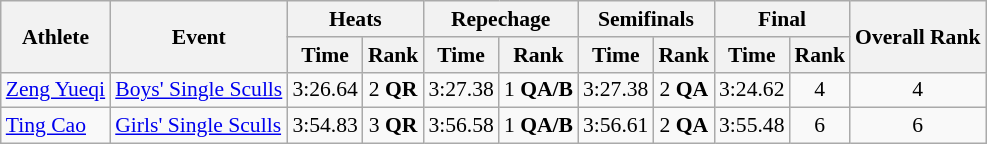<table class="wikitable" style="font-size:90%">
<tr>
<th rowspan="2">Athlete</th>
<th rowspan="2">Event</th>
<th colspan="2">Heats</th>
<th colspan="2">Repechage</th>
<th colspan="2">Semifinals</th>
<th colspan="2">Final</th>
<th rowspan="2">Overall Rank</th>
</tr>
<tr>
<th>Time</th>
<th>Rank</th>
<th>Time</th>
<th>Rank</th>
<th>Time</th>
<th>Rank</th>
<th>Time</th>
<th>Rank</th>
</tr>
<tr>
<td><a href='#'>Zeng Yueqi</a></td>
<td><a href='#'>Boys' Single Sculls</a></td>
<td align=center>3:26.64</td>
<td align=center>2 <strong>QR</strong></td>
<td align=center>3:27.38</td>
<td align=center>1 <strong>QA/B</strong></td>
<td align=center>3:27.38</td>
<td align=center>2 <strong>QA</strong></td>
<td align=center>3:24.62</td>
<td align=center>4</td>
<td align=center>4</td>
</tr>
<tr>
<td><a href='#'>Ting Cao</a></td>
<td><a href='#'>Girls' Single Sculls</a></td>
<td align=center>3:54.83</td>
<td align=center>3 <strong>QR</strong></td>
<td align=center>3:56.58</td>
<td align=center>1 <strong>QA/B</strong></td>
<td align=center>3:56.61</td>
<td align=center>2 <strong>QA</strong></td>
<td align=center>3:55.48</td>
<td align=center>6</td>
<td align=center>6</td>
</tr>
</table>
